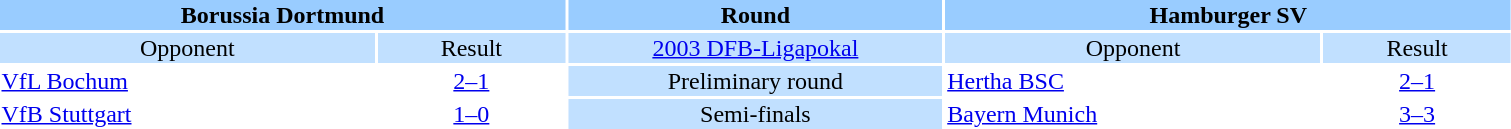<table style="width:80%; text-align:center;">
<tr style="vertical-align:top; background:#99CCFF;">
<th colspan="2">Borussia Dortmund</th>
<th style="width:20%">Round</th>
<th colspan="2">Hamburger SV</th>
</tr>
<tr style="vertical-align:top; background:#C1E0FF;">
<td style="width:20%">Opponent</td>
<td style="width:10%">Result</td>
<td><a href='#'>2003 DFB-Ligapokal</a></td>
<td style="width:20%">Opponent</td>
<td style="width:10%">Result</td>
</tr>
<tr>
<td align="left"><a href='#'>VfL Bochum</a></td>
<td><a href='#'>2–1</a></td>
<td style="background:#C1E0FF;">Preliminary round</td>
<td align="left"><a href='#'>Hertha BSC</a></td>
<td><a href='#'>2–1</a></td>
</tr>
<tr>
<td align="left"><a href='#'>VfB Stuttgart</a></td>
<td><a href='#'>1–0</a></td>
<td style="background:#C1E0FF;">Semi-finals</td>
<td align="left"><a href='#'>Bayern Munich</a></td>
<td><a href='#'>3–3</a> </td>
</tr>
</table>
